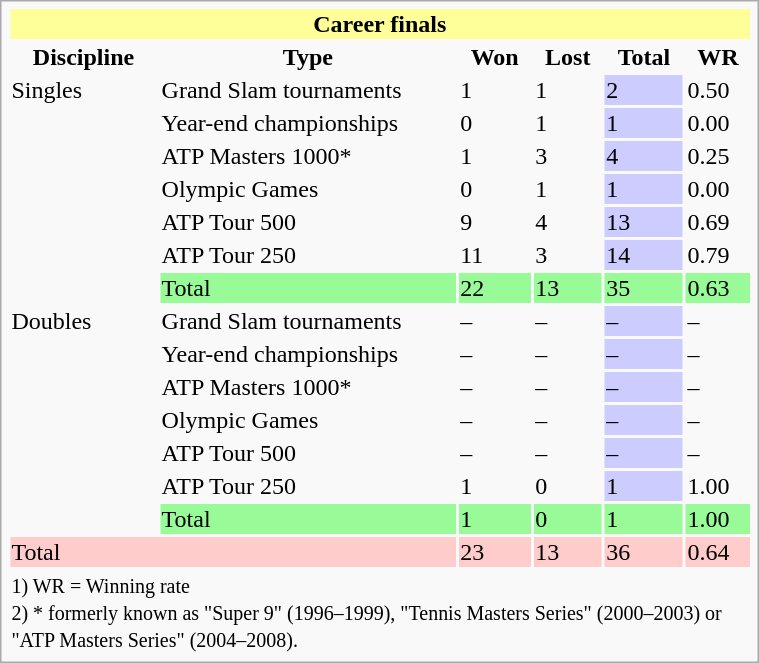<table class="infobox vcard vevent" style="width:40%;">
<tr bgcolor=FFFF99>
<th colspan=6>Career finals</th>
</tr>
<tr>
<th>Discipline</th>
<th>Type</th>
<th>Won</th>
<th>Lost</th>
<th>Total</th>
<th>WR</th>
</tr>
<tr>
<td rowspan=7>Singles</td>
<td>Grand Slam tournaments</td>
<td>1</td>
<td>1</td>
<td bgcolor=CCCCFF>2</td>
<td>0.50</td>
</tr>
<tr>
<td>Year-end championships</td>
<td>0</td>
<td>1</td>
<td bgcolor=CCCCFF>1</td>
<td>0.00</td>
</tr>
<tr>
<td>ATP Masters 1000*</td>
<td>1</td>
<td>3</td>
<td bgcolor=CCCCFF>4</td>
<td>0.25</td>
</tr>
<tr>
<td>Olympic Games</td>
<td>0</td>
<td>1</td>
<td bgcolor=CCCCFF>1</td>
<td>0.00</td>
</tr>
<tr>
<td>ATP Tour 500</td>
<td>9</td>
<td>4</td>
<td bgcolor=CCCCFF>13</td>
<td>0.69</td>
</tr>
<tr>
<td>ATP Tour 250</td>
<td>11</td>
<td>3</td>
<td bgcolor=CCCCFF>14</td>
<td>0.79</td>
</tr>
<tr bgcolor=98fb98>
<td>Total</td>
<td>22</td>
<td>13</td>
<td>35</td>
<td>0.63</td>
</tr>
<tr>
<td rowspan=7>Doubles</td>
<td>Grand Slam tournaments</td>
<td>–</td>
<td>–</td>
<td bgcolor=CCCCFF>–</td>
<td>–</td>
</tr>
<tr>
<td>Year-end championships</td>
<td>–</td>
<td>–</td>
<td bgcolor=CCCCFF>–</td>
<td>–</td>
</tr>
<tr>
<td>ATP Masters 1000*</td>
<td>–</td>
<td>–</td>
<td bgcolor=CCCCFF>–</td>
<td>–</td>
</tr>
<tr>
<td>Olympic Games</td>
<td>–</td>
<td>–</td>
<td bgcolor=CCCCFF>–</td>
<td>–</td>
</tr>
<tr>
<td>ATP Tour 500</td>
<td>–</td>
<td>–</td>
<td bgcolor=CCCCFF>–</td>
<td>–</td>
</tr>
<tr>
<td>ATP Tour 250</td>
<td>1</td>
<td>0</td>
<td bgcolor=CCCCFF>1</td>
<td>1.00</td>
</tr>
<tr bgcolor=98fb98>
<td>Total</td>
<td>1</td>
<td>0</td>
<td>1</td>
<td>1.00</td>
</tr>
<tr bgcolor=FFCCCC>
<td colspan=2>Total</td>
<td>23</td>
<td>13</td>
<td>36</td>
<td>0.64</td>
</tr>
<tr>
<td colspan=6><small>1) WR = Winning rate <br>2) * formerly known as "Super 9" (1996–1999), "Tennis Masters Series" (2000–2003) or "ATP Masters Series" (2004–2008).</small></td>
</tr>
</table>
